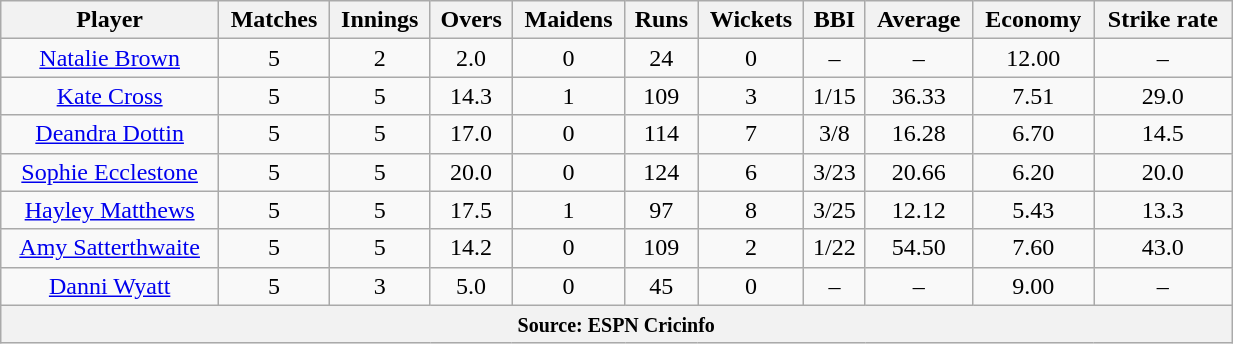<table class="wikitable" style="text-align:center; width:65%;">
<tr>
<th>Player</th>
<th>Matches</th>
<th>Innings</th>
<th>Overs</th>
<th>Maidens</th>
<th>Runs</th>
<th>Wickets</th>
<th>BBI</th>
<th>Average</th>
<th>Economy</th>
<th>Strike rate</th>
</tr>
<tr>
<td><a href='#'>Natalie Brown</a></td>
<td>5</td>
<td>2</td>
<td>2.0</td>
<td>0</td>
<td>24</td>
<td>0</td>
<td>–</td>
<td>–</td>
<td>12.00</td>
<td>–</td>
</tr>
<tr>
<td><a href='#'>Kate Cross</a></td>
<td>5</td>
<td>5</td>
<td>14.3</td>
<td>1</td>
<td>109</td>
<td>3</td>
<td>1/15</td>
<td>36.33</td>
<td>7.51</td>
<td>29.0</td>
</tr>
<tr>
<td><a href='#'>Deandra Dottin</a></td>
<td>5</td>
<td>5</td>
<td>17.0</td>
<td>0</td>
<td>114</td>
<td>7</td>
<td>3/8</td>
<td>16.28</td>
<td>6.70</td>
<td>14.5</td>
</tr>
<tr>
<td><a href='#'>Sophie Ecclestone</a></td>
<td>5</td>
<td>5</td>
<td>20.0</td>
<td>0</td>
<td>124</td>
<td>6</td>
<td>3/23</td>
<td>20.66</td>
<td>6.20</td>
<td>20.0</td>
</tr>
<tr>
<td><a href='#'>Hayley Matthews</a></td>
<td>5</td>
<td>5</td>
<td>17.5</td>
<td>1</td>
<td>97</td>
<td>8</td>
<td>3/25</td>
<td>12.12</td>
<td>5.43</td>
<td>13.3</td>
</tr>
<tr>
<td><a href='#'>Amy Satterthwaite</a></td>
<td>5</td>
<td>5</td>
<td>14.2</td>
<td>0</td>
<td>109</td>
<td>2</td>
<td>1/22</td>
<td>54.50</td>
<td>7.60</td>
<td>43.0</td>
</tr>
<tr>
<td><a href='#'>Danni Wyatt</a></td>
<td>5</td>
<td>3</td>
<td>5.0</td>
<td>0</td>
<td>45</td>
<td>0</td>
<td>–</td>
<td>–</td>
<td>9.00</td>
<td>–</td>
</tr>
<tr>
<th colspan="13"><small>Source: ESPN Cricinfo </small></th>
</tr>
</table>
